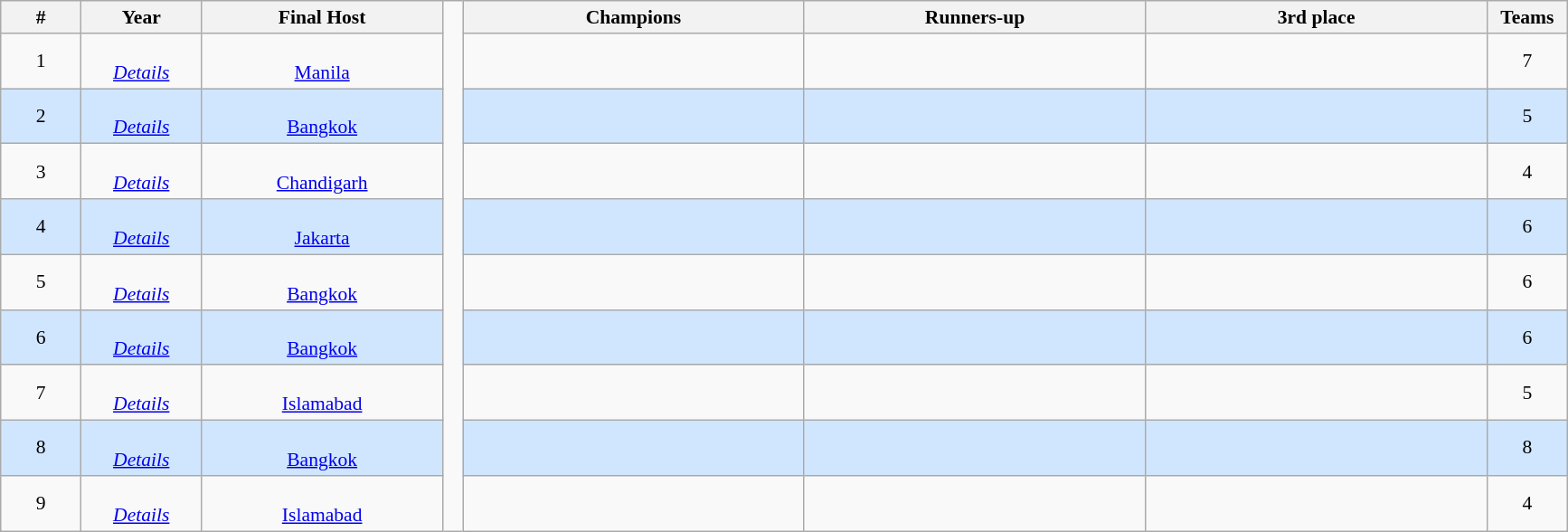<table class="wikitable" style="font-size:90%; text-align: center;">
<tr>
<th width=4%>#</th>
<th width=6%>Year</th>
<th width=12%>Final Host</th>
<td width=1% rowspan=10 style="border-top:none;border-bottom:none;"></td>
<th width=17%>Champions </th>
<th width=17%>Runners-up </th>
<th width=17%>3rd place </th>
<th width=4%>Teams</th>
</tr>
<tr>
<td>1</td>
<td><br><em><a href='#'>Details</a></em></td>
<td><br><a href='#'>Manila</a></td>
<td><strong></strong></td>
<td></td>
<td></td>
<td>7</td>
</tr>
<tr style="background: #D0E6FF;">
<td>2</td>
<td><br><em><a href='#'>Details</a></em></td>
<td><br><a href='#'>Bangkok</a></td>
<td><strong></strong></td>
<td></td>
<td></td>
<td>5</td>
</tr>
<tr>
<td>3</td>
<td><br><em><a href='#'>Details</a></em></td>
<td><br><a href='#'>Chandigarh</a></td>
<td><strong></strong></td>
<td></td>
<td></td>
<td>4</td>
</tr>
<tr style="background: #D0E6FF;">
<td>4</td>
<td><br><em><a href='#'>Details</a></em></td>
<td><br><a href='#'>Jakarta</a></td>
<td><strong></strong></td>
<td></td>
<td></td>
<td>6</td>
</tr>
<tr>
<td>5</td>
<td><br><em><a href='#'>Details</a></em></td>
<td><br><a href='#'>Bangkok</a></td>
<td><strong></strong></td>
<td></td>
<td></td>
<td>6</td>
</tr>
<tr style="background: #D0E6FF;">
<td>6</td>
<td><br><em><a href='#'>Details</a></em></td>
<td><br><a href='#'>Bangkok</a></td>
<td><strong></strong></td>
<td></td>
<td></td>
<td>6</td>
</tr>
<tr>
<td>7</td>
<td><br><em><a href='#'>Details</a></em></td>
<td><br><a href='#'>Islamabad</a></td>
<td><strong></strong></td>
<td></td>
<td></td>
<td>5</td>
</tr>
<tr style="background: #D0E6FF;">
<td>8</td>
<td><br><em><a href='#'>Details</a></em></td>
<td><br><a href='#'>Bangkok</a></td>
<td><strong></strong></td>
<td></td>
<td></td>
<td>8</td>
</tr>
<tr>
<td>9</td>
<td><br><em><a href='#'>Details</a></em></td>
<td><br><a href='#'>Islamabad</a></td>
<td><strong></strong></td>
<td></td>
<td></td>
<td>4</td>
</tr>
</table>
